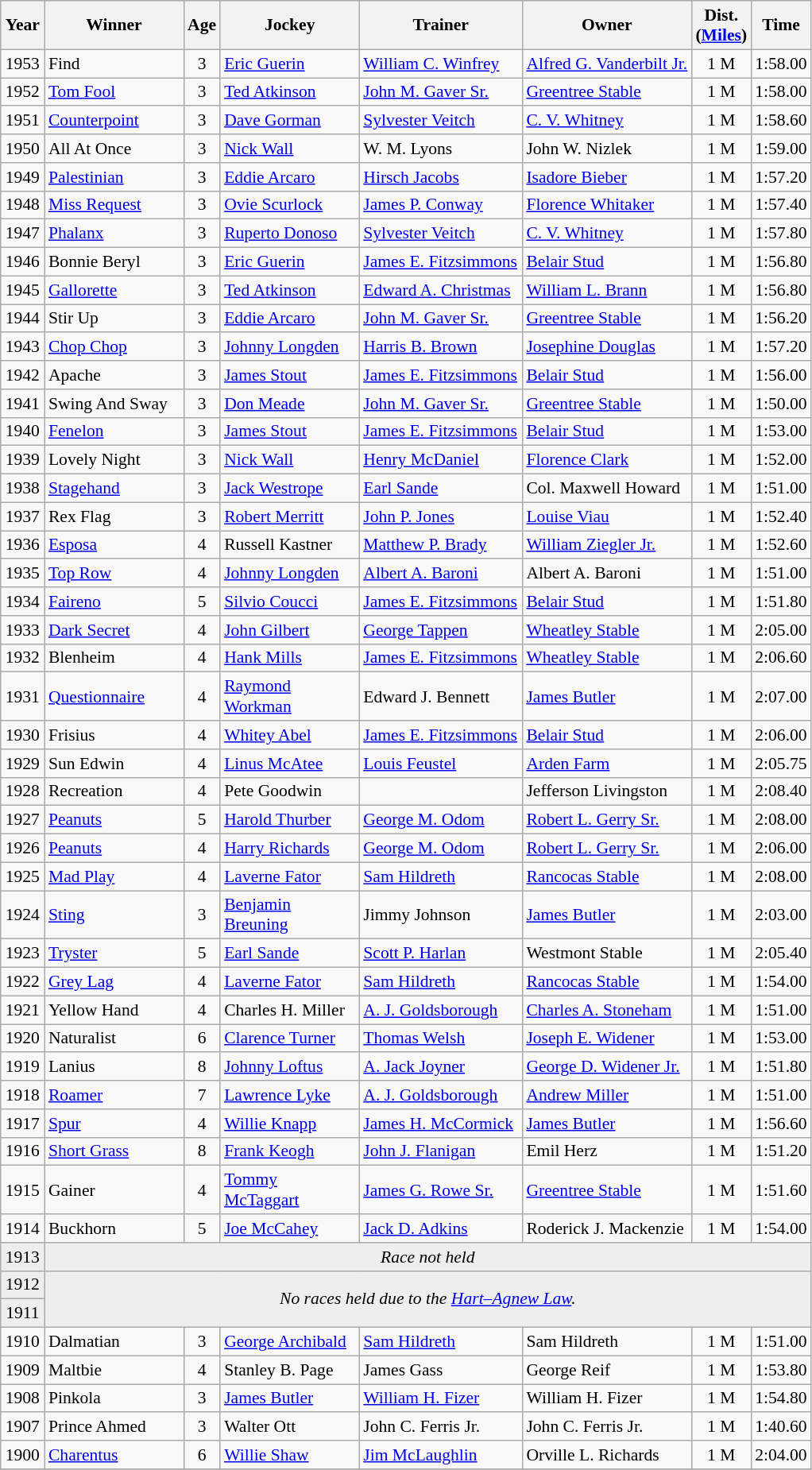<table class="wikitable sortable" style="font-size:90%">
<tr>
<th style="width:30px">Year<br></th>
<th style="width:110px">Winner<br></th>
<th style="width:20px">Age<br></th>
<th style="width:110px">Jockey<br></th>
<th style="width:130px">Trainer<br></th>
<th>Owner<br></th>
<th style="width:25px">Dist.<br> <span>(<a href='#'>Miles</a>)</span></th>
<th style="width:25px">Time<br></th>
</tr>
<tr>
<td align=center>1953</td>
<td>Find</td>
<td align=center>3</td>
<td><a href='#'>Eric Guerin</a></td>
<td><a href='#'>William C. Winfrey</a></td>
<td><a href='#'>Alfred G. Vanderbilt Jr.</a></td>
<td align=center>1<span> M</span></td>
<td>1:58.00</td>
</tr>
<tr>
<td align=center>1952</td>
<td><a href='#'>Tom Fool</a></td>
<td align=center>3</td>
<td><a href='#'>Ted Atkinson</a></td>
<td><a href='#'>John M. Gaver Sr.</a></td>
<td><a href='#'>Greentree Stable</a></td>
<td align=center>1<span> M</span></td>
<td>1:58.00</td>
</tr>
<tr>
<td align=center>1951</td>
<td><a href='#'>Counterpoint</a></td>
<td align=center>3</td>
<td><a href='#'>Dave Gorman</a></td>
<td><a href='#'>Sylvester Veitch</a></td>
<td><a href='#'>C. V. Whitney</a></td>
<td align=center>1<span> M</span></td>
<td>1:58.60</td>
</tr>
<tr>
<td align=center>1950</td>
<td>All At Once</td>
<td align=center>3</td>
<td><a href='#'>Nick Wall</a></td>
<td>W. M. Lyons</td>
<td>John W. Nizlek</td>
<td align=center>1<span> M</span></td>
<td>1:59.00</td>
</tr>
<tr>
<td align=center>1949</td>
<td><a href='#'>Palestinian</a></td>
<td align=center>3</td>
<td><a href='#'>Eddie Arcaro</a></td>
<td><a href='#'>Hirsch Jacobs</a></td>
<td><a href='#'>Isadore Bieber</a></td>
<td align=center>1<span> M</span></td>
<td>1:57.20</td>
</tr>
<tr>
<td align=center>1948</td>
<td><a href='#'>Miss Request</a></td>
<td align=center>3</td>
<td><a href='#'>Ovie Scurlock</a></td>
<td><a href='#'>James P. Conway</a></td>
<td><a href='#'>Florence Whitaker</a></td>
<td align=center>1<span> M</span></td>
<td>1:57.40</td>
</tr>
<tr>
<td align=center>1947</td>
<td><a href='#'>Phalanx</a></td>
<td align=center>3</td>
<td><a href='#'>Ruperto Donoso</a></td>
<td><a href='#'>Sylvester Veitch</a></td>
<td><a href='#'>C. V. Whitney</a></td>
<td align=center>1<span> M</span></td>
<td>1:57.80</td>
</tr>
<tr>
<td align=center>1946</td>
<td>Bonnie Beryl</td>
<td align=center>3</td>
<td><a href='#'>Eric Guerin</a></td>
<td><a href='#'>James E. Fitzsimmons</a></td>
<td><a href='#'>Belair Stud</a></td>
<td align=center>1<span> M</span></td>
<td>1:56.80</td>
</tr>
<tr>
<td align=center>1945</td>
<td><a href='#'>Gallorette</a></td>
<td align=center>3</td>
<td><a href='#'>Ted Atkinson</a></td>
<td><a href='#'>Edward A. Christmas</a></td>
<td><a href='#'>William L. Brann</a></td>
<td align=center>1<span> M</span></td>
<td>1:56.80</td>
</tr>
<tr>
<td align=center>1944</td>
<td>Stir Up</td>
<td align=center>3</td>
<td><a href='#'>Eddie Arcaro</a></td>
<td><a href='#'>John M. Gaver Sr.</a></td>
<td><a href='#'>Greentree Stable</a></td>
<td align=center>1<span> M</span></td>
<td>1:56.20</td>
</tr>
<tr>
<td align=center>1943</td>
<td><a href='#'>Chop Chop</a></td>
<td align=center>3</td>
<td><a href='#'>Johnny Longden</a></td>
<td><a href='#'>Harris B. Brown</a></td>
<td><a href='#'>Josephine Douglas</a></td>
<td align=center>1<span> M</span></td>
<td>1:57.20</td>
</tr>
<tr>
<td align=center>1942</td>
<td>Apache</td>
<td align=center>3</td>
<td><a href='#'>James Stout</a></td>
<td><a href='#'>James E. Fitzsimmons</a></td>
<td><a href='#'>Belair Stud</a></td>
<td align=center>1<span> M</span></td>
<td>1:56.00</td>
</tr>
<tr>
<td align=center>1941</td>
<td>Swing And Sway</td>
<td align=center>3</td>
<td><a href='#'>Don Meade</a></td>
<td><a href='#'>John M. Gaver Sr.</a></td>
<td><a href='#'>Greentree Stable</a></td>
<td align=center>1<span> M</span></td>
<td>1:50.00</td>
</tr>
<tr>
<td align=center>1940</td>
<td><a href='#'>Fenelon</a></td>
<td align=center>3</td>
<td><a href='#'>James Stout</a></td>
<td><a href='#'>James E. Fitzsimmons</a></td>
<td><a href='#'>Belair Stud</a></td>
<td align=center>1<span> M</span></td>
<td>1:53.00</td>
</tr>
<tr>
<td align=center>1939</td>
<td>Lovely Night</td>
<td align=center>3</td>
<td><a href='#'>Nick Wall</a></td>
<td><a href='#'>Henry McDaniel</a></td>
<td><a href='#'>Florence Clark</a></td>
<td align=center>1<span> M</span></td>
<td>1:52.00</td>
</tr>
<tr>
<td align=center>1938</td>
<td><a href='#'>Stagehand</a></td>
<td align=center>3</td>
<td><a href='#'>Jack Westrope</a></td>
<td><a href='#'>Earl Sande</a></td>
<td>Col. Maxwell Howard</td>
<td align=center>1<span> M</span></td>
<td>1:51.00</td>
</tr>
<tr>
<td align=center>1937</td>
<td>Rex Flag</td>
<td align=center>3</td>
<td><a href='#'>Robert Merritt</a></td>
<td><a href='#'>John P. Jones</a></td>
<td><a href='#'>Louise Viau</a></td>
<td align=center>1<span> M</span></td>
<td>1:52.40</td>
</tr>
<tr>
<td align=center>1936</td>
<td><a href='#'>Esposa</a></td>
<td align=center>4</td>
<td>Russell Kastner</td>
<td><a href='#'>Matthew P. Brady</a></td>
<td><a href='#'>William Ziegler Jr.</a></td>
<td align=center>1<span> M</span></td>
<td>1:52.60</td>
</tr>
<tr>
<td align=center>1935</td>
<td><a href='#'>Top Row</a></td>
<td align=center>4</td>
<td><a href='#'>Johnny Longden</a></td>
<td><a href='#'>Albert A. Baroni</a></td>
<td>Albert A. Baroni</td>
<td align=center>1<span> M</span></td>
<td>1:51.00</td>
</tr>
<tr>
<td align=center>1934</td>
<td><a href='#'>Faireno</a></td>
<td align=center>5</td>
<td><a href='#'>Silvio Coucci</a></td>
<td><a href='#'>James E. Fitzsimmons</a></td>
<td><a href='#'>Belair Stud</a></td>
<td align=center>1<span> M</span></td>
<td>1:51.80</td>
</tr>
<tr>
<td align=center>1933</td>
<td><a href='#'>Dark Secret</a></td>
<td align=center>4</td>
<td><a href='#'>John Gilbert</a></td>
<td><a href='#'>George Tappen</a></td>
<td><a href='#'>Wheatley Stable</a></td>
<td align=center>1<span> M</span></td>
<td>2:05.00</td>
</tr>
<tr>
<td align=center>1932</td>
<td>Blenheim</td>
<td align=center>4</td>
<td><a href='#'>Hank Mills</a></td>
<td><a href='#'>James E. Fitzsimmons</a></td>
<td><a href='#'>Wheatley Stable</a></td>
<td align=center>1<span> M</span></td>
<td>2:06.60</td>
</tr>
<tr>
<td align=center>1931</td>
<td><a href='#'>Questionnaire</a></td>
<td align=center>4</td>
<td><a href='#'>Raymond Workman</a></td>
<td>Edward J. Bennett</td>
<td><a href='#'>James Butler</a></td>
<td align=center>1<span> M</span></td>
<td>2:07.00</td>
</tr>
<tr>
<td align=center>1930</td>
<td>Frisius</td>
<td align=center>4</td>
<td><a href='#'>Whitey Abel</a></td>
<td><a href='#'>James E. Fitzsimmons</a></td>
<td><a href='#'>Belair Stud</a></td>
<td align=center>1<span> M</span></td>
<td>2:06.00</td>
</tr>
<tr>
<td align=center>1929</td>
<td>Sun Edwin</td>
<td align=center>4</td>
<td><a href='#'>Linus McAtee</a></td>
<td><a href='#'>Louis Feustel</a></td>
<td><a href='#'>Arden Farm</a></td>
<td align=center>1<span> M</span></td>
<td>2:05.75</td>
</tr>
<tr>
<td align=center>1928</td>
<td>Recreation</td>
<td align=center>4</td>
<td>Pete Goodwin</td>
<td></td>
<td>Jefferson Livingston</td>
<td align=center>1<span> M</span></td>
<td>2:08.40</td>
</tr>
<tr>
<td align=center>1927</td>
<td><a href='#'>Peanuts</a></td>
<td align=center>5</td>
<td><a href='#'>Harold Thurber</a></td>
<td><a href='#'>George M. Odom</a></td>
<td><a href='#'>Robert L. Gerry Sr.</a></td>
<td align=center>1<span> M</span></td>
<td>2:08.00</td>
</tr>
<tr>
<td align=center>1926</td>
<td><a href='#'>Peanuts</a></td>
<td align=center>4</td>
<td><a href='#'>Harry Richards</a></td>
<td><a href='#'>George M. Odom</a></td>
<td><a href='#'>Robert L. Gerry Sr.</a></td>
<td align=center>1<span> M</span></td>
<td>2:06.00</td>
</tr>
<tr>
<td align=center>1925</td>
<td><a href='#'>Mad Play</a></td>
<td align=center>4</td>
<td><a href='#'>Laverne Fator</a></td>
<td><a href='#'>Sam Hildreth</a></td>
<td><a href='#'>Rancocas Stable</a></td>
<td align=center>1<span> M</span></td>
<td>2:08.00</td>
</tr>
<tr>
<td align=center>1924</td>
<td><a href='#'>Sting</a></td>
<td align=center>3</td>
<td><a href='#'>Benjamin Breuning</a></td>
<td>Jimmy Johnson</td>
<td><a href='#'>James Butler</a></td>
<td align=center>1<span> M</span></td>
<td>2:03.00</td>
</tr>
<tr>
<td align=center>1923</td>
<td><a href='#'>Tryster</a></td>
<td align=center>5</td>
<td><a href='#'>Earl Sande</a></td>
<td><a href='#'>Scott P. Harlan</a></td>
<td>Westmont Stable</td>
<td align=center>1<span> M</span></td>
<td>2:05.40</td>
</tr>
<tr>
<td align=center>1922</td>
<td><a href='#'>Grey Lag</a></td>
<td align=center>4</td>
<td><a href='#'>Laverne Fator</a></td>
<td><a href='#'>Sam Hildreth</a></td>
<td><a href='#'>Rancocas Stable</a></td>
<td align=center>1<span> M</span></td>
<td>1:54.00</td>
</tr>
<tr>
<td align=center>1921</td>
<td>Yellow Hand</td>
<td align=center>4</td>
<td>Charles H. Miller</td>
<td><a href='#'>A. J. Goldsborough</a></td>
<td><a href='#'>Charles A. Stoneham</a></td>
<td align=center>1<span> M</span></td>
<td>1:51.00</td>
</tr>
<tr>
<td align=center>1920</td>
<td>Naturalist</td>
<td align=center>6</td>
<td><a href='#'>Clarence Turner</a></td>
<td><a href='#'>Thomas Welsh</a></td>
<td><a href='#'>Joseph E. Widener</a></td>
<td align=center>1<span> M</span></td>
<td>1:53.00</td>
</tr>
<tr>
<td align=center>1919</td>
<td>Lanius</td>
<td align=center>8</td>
<td><a href='#'>Johnny Loftus</a></td>
<td><a href='#'>A. Jack Joyner</a></td>
<td><a href='#'>George D. Widener Jr.</a></td>
<td align=center>1<span> M</span></td>
<td>1:51.80</td>
</tr>
<tr>
<td align=center>1918</td>
<td><a href='#'>Roamer</a></td>
<td align=center>7</td>
<td><a href='#'>Lawrence Lyke</a></td>
<td><a href='#'>A. J. Goldsborough</a></td>
<td><a href='#'>Andrew Miller</a></td>
<td align=center>1<span> M</span></td>
<td>1:51.00</td>
</tr>
<tr>
<td align=center>1917</td>
<td><a href='#'>Spur</a></td>
<td align=center>4</td>
<td><a href='#'>Willie Knapp</a></td>
<td><a href='#'>James H. McCormick</a></td>
<td><a href='#'>James Butler</a></td>
<td align=center>1<span> M</span></td>
<td>1:56.60</td>
</tr>
<tr>
<td align=center>1916</td>
<td><a href='#'>Short Grass</a></td>
<td align=center>8</td>
<td><a href='#'>Frank Keogh</a></td>
<td><a href='#'>John J. Flanigan</a></td>
<td>Emil Herz</td>
<td align=center>1<span> M</span></td>
<td>1:51.20</td>
</tr>
<tr>
<td align=center>1915</td>
<td>Gainer</td>
<td align=center>4</td>
<td><a href='#'>Tommy McTaggart</a></td>
<td><a href='#'>James G. Rowe Sr.</a></td>
<td><a href='#'>Greentree Stable</a></td>
<td align=center>1<span> M</span></td>
<td>1:51.60</td>
</tr>
<tr>
<td align=center>1914</td>
<td>Buckhorn</td>
<td align=center>5</td>
<td><a href='#'>Joe McCahey</a></td>
<td><a href='#'>Jack D. Adkins</a></td>
<td>Roderick J. Mackenzie</td>
<td align=center>1<span> M</span></td>
<td>1:54.00</td>
</tr>
<tr bgcolor="#eeeeee">
<td align=center>1913</td>
<td align=center  colspan=7><em>Race not held</em></td>
</tr>
<tr style="background:#eee;">
<td align=center>1912</td>
<td rowspan="2" colspan="7" style="text-align:center;"><em>No races held due to the <a href='#'>Hart–Agnew Law</a>.</em></td>
</tr>
<tr style="background:#eee;">
<td align=center>1911</td>
</tr>
<tr>
<td align=center>1910</td>
<td>Dalmatian</td>
<td align=center>3</td>
<td><a href='#'>George Archibald</a></td>
<td><a href='#'>Sam Hildreth</a></td>
<td>Sam Hildreth</td>
<td align=center>1<span> M</span></td>
<td>1:51.00</td>
</tr>
<tr>
<td align=center>1909</td>
<td>Maltbie</td>
<td align=center>4</td>
<td>Stanley B. Page</td>
<td>James Gass</td>
<td>George Reif</td>
<td align=center>1<span> M</span></td>
<td>1:53.80</td>
</tr>
<tr>
<td align=center>1908</td>
<td>Pinkola</td>
<td align=center>3</td>
<td><a href='#'>James Butler</a></td>
<td><a href='#'>William H. Fizer</a></td>
<td>William H. Fizer</td>
<td align=center>1<span> M</span></td>
<td>1:54.80</td>
</tr>
<tr>
<td align=center>1907</td>
<td>Prince Ahmed</td>
<td align=center>3</td>
<td>Walter Ott</td>
<td>John C. Ferris Jr.</td>
<td>John C. Ferris Jr.</td>
<td align=center>1<span> M</span></td>
<td>1:40.60</td>
</tr>
<tr>
<td align=center>1900</td>
<td><a href='#'>Charentus</a></td>
<td align=center>6</td>
<td><a href='#'>Willie Shaw</a></td>
<td><a href='#'>Jim McLaughlin</a></td>
<td>Orville L. Richards</td>
<td align=center>1<span> M</span></td>
<td>2:04.00</td>
</tr>
<tr>
</tr>
</table>
